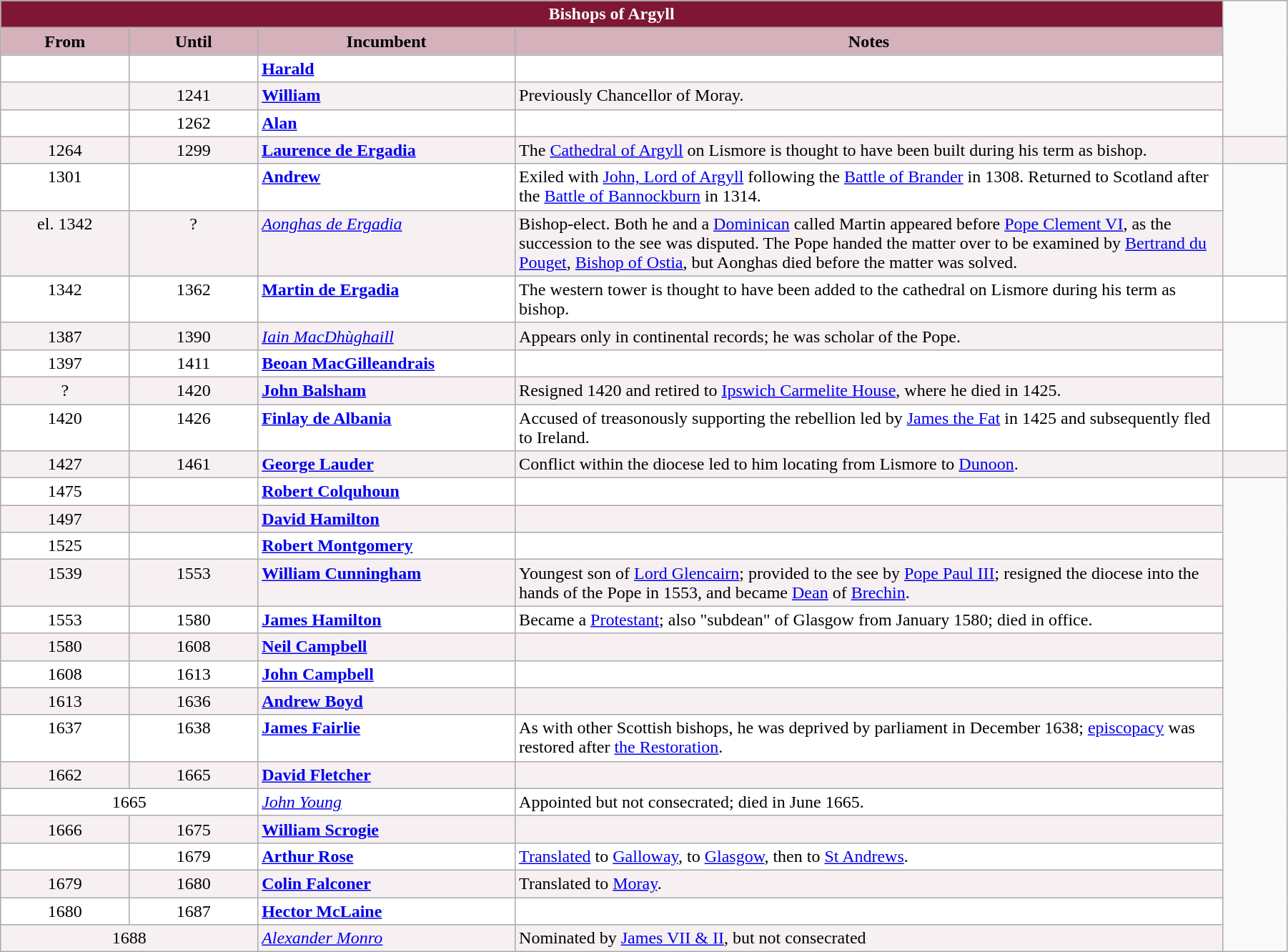<table class="wikitable" style="width: 95%;">
<tr>
<th colspan="4" style="background-color: #7F1734; color: white;">Bishops of Argyll</th>
</tr>
<tr>
<th style="background-color: #D4B1BB; width: 10%;">From</th>
<th style="background-color: #D4B1BB; width: 10%;">Until</th>
<th style="background-color: #D4B1BB; width: 20%;">Incumbent</th>
<th style="background-color: #D4B1BB; width: 55%;">Notes</th>
</tr>
<tr valign="top" style="background-color: white;">
<td style="text-align: center;"></td>
<td style="text-align: center;"></td>
<td><strong><a href='#'>Harald</a></strong></td>
<td></td>
</tr>
<tr valign="top" style="background-color: #F7F0F2;">
<td style="text-align: center;"></td>
<td style="text-align: center;">1241</td>
<td><strong><a href='#'>William</a></strong></td>
<td>Previously Chancellor of Moray.</td>
</tr>
<tr valign="top" style="background-color: white;">
<td style="text-align: center;"></td>
<td style="text-align: center;">1262</td>
<td><strong><a href='#'>Alan</a></strong></td>
<td></td>
</tr>
<tr valign="top" style="background-color: #F7F0F2;">
<td style="text-align: center;">1264</td>
<td style="text-align: center;">1299</td>
<td><strong><a href='#'>Laurence de Ergadia</a></strong></td>
<td>The <a href='#'>Cathedral of Argyll</a> on Lismore is thought to have been built during his term as bishop.</td>
<td></td>
</tr>
<tr valign="top" style="background-color: white;">
<td style="text-align: center;">1301</td>
<td style="text-align: center;"></td>
<td><strong><a href='#'>Andrew</a></strong></td>
<td>Exiled with <a href='#'>John, Lord of Argyll</a> following the <a href='#'>Battle of Brander</a> in 1308. Returned to Scotland after the <a href='#'>Battle of Bannockburn</a> in 1314.</td>
</tr>
<tr valign="top" style="background-color: #F7F0F2;">
<td style="text-align: center;">el. 1342</td>
<td style="text-align: center;">?</td>
<td><em><a href='#'>Aonghas de Ergadia</a></em></td>
<td>Bishop-elect. Both he and a <a href='#'>Dominican</a> called Martin appeared before <a href='#'>Pope Clement VI</a>, as the succession to the see was disputed. The Pope handed the matter over to be examined by <a href='#'>Bertrand du Pouget</a>, <a href='#'>Bishop of Ostia</a>, but Aonghas died before the matter was solved.</td>
</tr>
<tr valign="top" style="background-color: white;">
<td style="text-align: center;">1342</td>
<td style="text-align: center;">1362</td>
<td><strong><a href='#'>Martin de Ergadia</a></strong></td>
<td>The western tower is thought to have been added to the cathedral on Lismore during his term as bishop.</td>
<td></td>
</tr>
<tr valign="top" style="background-color: #F7F0F2;">
<td style="text-align: center;">1387</td>
<td style="text-align: center;">1390</td>
<td><em><a href='#'>Iain MacDhùghaill</a></em></td>
<td>Appears only in continental records; he was scholar of the Pope.</td>
</tr>
<tr valign="top" style="background-color: white;">
<td style="text-align: center;">1397</td>
<td style="text-align: center;">1411</td>
<td><strong><a href='#'>Beoan MacGilleandrais</a></strong></td>
<td></td>
</tr>
<tr valign="top" style="background-color: #F7F0F2;">
<td style="text-align: center;">?</td>
<td style="text-align: center;">1420</td>
<td><strong><a href='#'>John Balsham</a></strong></td>
<td>Resigned 1420 and retired to <a href='#'>Ipswich Carmelite House</a>, where he died in 1425.</td>
</tr>
<tr valign="top" style="background-color: white;">
<td style="text-align: center;">1420</td>
<td style="text-align: center;">1426</td>
<td><strong><a href='#'>Finlay de Albania</a></strong></td>
<td>Accused of treasonously supporting the rebellion led by <a href='#'>James the Fat</a> in 1425 and subsequently fled to Ireland.</td>
<td></td>
</tr>
<tr valign="top" style="background-color: #F7F0F2;">
<td style="text-align: center;">1427</td>
<td style="text-align: center;">1461</td>
<td><strong><a href='#'>George Lauder</a></strong></td>
<td>Conflict within the diocese led to him locating from Lismore to <a href='#'>Dunoon</a>.</td>
<td></td>
</tr>
<tr valign="top" style="background-color: white;">
<td style="text-align: center;">1475</td>
<td style="text-align: center;"></td>
<td><strong><a href='#'>Robert Colquhoun</a></strong></td>
<td></td>
</tr>
<tr valign="top" style="background-color: #F7F0F2;">
<td style="text-align: center;">1497</td>
<td style="text-align: center;"></td>
<td><strong><a href='#'>David Hamilton</a></strong></td>
<td></td>
</tr>
<tr valign="top" style="background-color: white;">
<td style="text-align: center;">1525</td>
<td style="text-align: center;"></td>
<td><strong><a href='#'>Robert Montgomery</a></strong></td>
<td></td>
</tr>
<tr valign="top" style="background-color: #F7F0F2;">
<td style="text-align: center;">1539</td>
<td style="text-align: center;">1553</td>
<td><strong><a href='#'>William Cunningham</a></strong></td>
<td>Youngest son of <a href='#'>Lord Glencairn</a>; provided to the see by <a href='#'>Pope Paul III</a>; resigned the diocese into the hands of the Pope in 1553, and became <a href='#'>Dean</a> of <a href='#'>Brechin</a>.</td>
</tr>
<tr valign="top" style="background-color: white;">
<td style="text-align: center;">1553</td>
<td style="text-align: center;">1580</td>
<td><strong><a href='#'>James Hamilton</a></strong></td>
<td>Became a <a href='#'>Protestant</a>; also "subdean" of Glasgow from January 1580; died in office.</td>
</tr>
<tr valign="top" style="background-color: #F7F0F2;">
<td style="text-align: center;">1580</td>
<td style="text-align: center;">1608</td>
<td><strong><a href='#'>Neil Campbell</a></strong></td>
<td></td>
</tr>
<tr valign="top" style="background-color: white;">
<td style="text-align: center;">1608</td>
<td style="text-align: center;">1613</td>
<td><strong><a href='#'>John Campbell</a></strong></td>
<td></td>
</tr>
<tr valign="top" style="background-color: #F7F0F2;">
<td style="text-align: center;">1613</td>
<td style="text-align: center;">1636</td>
<td><strong><a href='#'>Andrew Boyd</a></strong></td>
<td></td>
</tr>
<tr valign="top" style="background-color: white;">
<td style="text-align: center;">1637</td>
<td style="text-align: center;">1638</td>
<td><strong><a href='#'>James Fairlie</a></strong></td>
<td>As with other Scottish bishops, he was deprived by parliament in December 1638; <a href='#'>episcopacy</a> was restored after <a href='#'>the Restoration</a>.</td>
</tr>
<tr valign="top" style="background-color: #F7F0F2;">
<td style="text-align: center;">1662</td>
<td style="text-align: center;">1665</td>
<td><strong><a href='#'>David Fletcher</a></strong></td>
<td></td>
</tr>
<tr valign="top" style="background-color: white;">
<td style="text-align: center;" colspan="2">1665</td>
<td><em><a href='#'>John Young</a></em></td>
<td>Appointed but not consecrated; died in June 1665.</td>
</tr>
<tr valign="top" style="background-color: #F7F0F2;">
<td style="text-align: center;">1666</td>
<td style="text-align: center;">1675</td>
<td><strong><a href='#'>William Scrogie</a></strong></td>
<td></td>
</tr>
<tr valign="top" style="background-color: white;">
<td style="text-align: center;"></td>
<td style="text-align: center;">1679</td>
<td><strong><a href='#'>Arthur Rose</a></strong></td>
<td><a href='#'>Translated</a> to <a href='#'>Galloway</a>, to <a href='#'>Glasgow</a>, then to <a href='#'>St Andrews</a>.</td>
</tr>
<tr valign="top" style="background-color: #F7F0F2;">
<td style="text-align: center;">1679</td>
<td style="text-align: center;">1680</td>
<td><strong><a href='#'>Colin Falconer</a></strong></td>
<td>Translated to <a href='#'>Moray</a>.</td>
</tr>
<tr valign="top" style="background-color: white;">
<td style="text-align: center;">1680</td>
<td style="text-align: center;">1687</td>
<td><strong><a href='#'>Hector McLaine</a></strong></td>
<td></td>
</tr>
<tr valign="top" style="background-color: #F7F0F2;">
<td style="text-align: center;" colspan="2">1688</td>
<td><em><a href='#'>Alexander Monro</a></em></td>
<td>Nominated by <a href='#'>James VII & II</a>, but not consecrated</td>
</tr>
</table>
